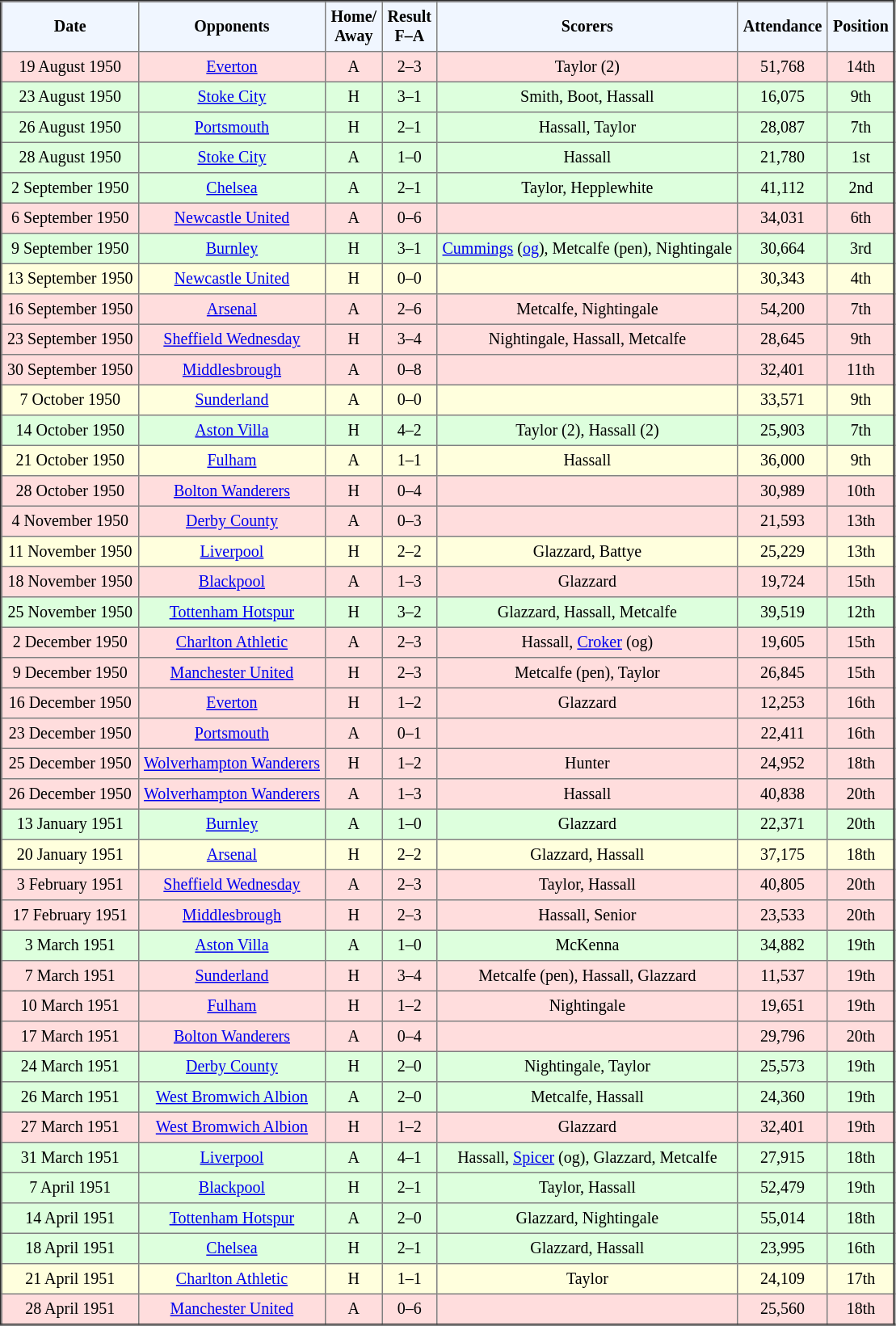<table border="2" cellpadding="4" style="border-collapse:collapse; text-align:center; font-size:smaller;">
<tr style="background:#f0f6ff;">
<th><strong>Date</strong></th>
<th><strong>Opponents</strong></th>
<th><strong>Home/<br>Away</strong></th>
<th><strong>Result<br>F–A</strong></th>
<th><strong>Scorers</strong></th>
<th><strong>Attendance</strong></th>
<th><strong>Position</strong></th>
</tr>
<tr bgcolor="#ffdddd">
<td>19 August 1950</td>
<td><a href='#'>Everton</a></td>
<td>A</td>
<td>2–3</td>
<td>Taylor (2)</td>
<td>51,768</td>
<td>14th</td>
</tr>
<tr bgcolor="#ddffdd">
<td>23 August 1950</td>
<td><a href='#'>Stoke City</a></td>
<td>H</td>
<td>3–1</td>
<td>Smith, Boot, Hassall</td>
<td>16,075</td>
<td>9th</td>
</tr>
<tr bgcolor="#ddffdd">
<td>26 August 1950</td>
<td><a href='#'>Portsmouth</a></td>
<td>H</td>
<td>2–1</td>
<td>Hassall, Taylor</td>
<td>28,087</td>
<td>7th</td>
</tr>
<tr bgcolor="#ddffdd">
<td>28 August 1950</td>
<td><a href='#'>Stoke City</a></td>
<td>A</td>
<td>1–0</td>
<td>Hassall</td>
<td>21,780</td>
<td>1st</td>
</tr>
<tr bgcolor="#ddffdd">
<td>2 September 1950</td>
<td><a href='#'>Chelsea</a></td>
<td>A</td>
<td>2–1</td>
<td>Taylor, Hepplewhite</td>
<td>41,112</td>
<td>2nd</td>
</tr>
<tr bgcolor="#ffdddd">
<td>6 September 1950</td>
<td><a href='#'>Newcastle United</a></td>
<td>A</td>
<td>0–6</td>
<td></td>
<td>34,031</td>
<td>6th</td>
</tr>
<tr bgcolor="#ddffdd">
<td>9 September 1950</td>
<td><a href='#'>Burnley</a></td>
<td>H</td>
<td>3–1</td>
<td><a href='#'>Cummings</a> (<a href='#'>og</a>), Metcalfe (pen), Nightingale</td>
<td>30,664</td>
<td>3rd</td>
</tr>
<tr bgcolor="#ffffdd">
<td>13 September 1950</td>
<td><a href='#'>Newcastle United</a></td>
<td>H</td>
<td>0–0</td>
<td></td>
<td>30,343</td>
<td>4th</td>
</tr>
<tr bgcolor="#ffdddd">
<td>16 September 1950</td>
<td><a href='#'>Arsenal</a></td>
<td>A</td>
<td>2–6</td>
<td>Metcalfe, Nightingale</td>
<td>54,200</td>
<td>7th</td>
</tr>
<tr bgcolor="#ffdddd">
<td>23 September 1950</td>
<td><a href='#'>Sheffield Wednesday</a></td>
<td>H</td>
<td>3–4</td>
<td>Nightingale, Hassall, Metcalfe</td>
<td>28,645</td>
<td>9th</td>
</tr>
<tr bgcolor="#ffdddd">
<td>30 September 1950</td>
<td><a href='#'>Middlesbrough</a></td>
<td>A</td>
<td>0–8</td>
<td></td>
<td>32,401</td>
<td>11th</td>
</tr>
<tr bgcolor="#ffffdd">
<td>7 October 1950</td>
<td><a href='#'>Sunderland</a></td>
<td>A</td>
<td>0–0</td>
<td></td>
<td>33,571</td>
<td>9th</td>
</tr>
<tr bgcolor="#ddffdd">
<td>14 October 1950</td>
<td><a href='#'>Aston Villa</a></td>
<td>H</td>
<td>4–2</td>
<td>Taylor (2), Hassall (2)</td>
<td>25,903</td>
<td>7th</td>
</tr>
<tr bgcolor="#ffffdd">
<td>21 October 1950</td>
<td><a href='#'>Fulham</a></td>
<td>A</td>
<td>1–1</td>
<td>Hassall</td>
<td>36,000</td>
<td>9th</td>
</tr>
<tr bgcolor="#ffdddd">
<td>28 October 1950</td>
<td><a href='#'>Bolton Wanderers</a></td>
<td>H</td>
<td>0–4</td>
<td></td>
<td>30,989</td>
<td>10th</td>
</tr>
<tr bgcolor="#ffdddd">
<td>4 November 1950</td>
<td><a href='#'>Derby County</a></td>
<td>A</td>
<td>0–3</td>
<td></td>
<td>21,593</td>
<td>13th</td>
</tr>
<tr bgcolor="#ffffdd">
<td>11 November 1950</td>
<td><a href='#'>Liverpool</a></td>
<td>H</td>
<td>2–2</td>
<td>Glazzard, Battye</td>
<td>25,229</td>
<td>13th</td>
</tr>
<tr bgcolor="#ffdddd">
<td>18 November 1950</td>
<td><a href='#'>Blackpool</a></td>
<td>A</td>
<td>1–3</td>
<td>Glazzard</td>
<td>19,724</td>
<td>15th</td>
</tr>
<tr bgcolor="#ddffdd">
<td>25 November 1950</td>
<td><a href='#'>Tottenham Hotspur</a></td>
<td>H</td>
<td>3–2</td>
<td>Glazzard, Hassall, Metcalfe</td>
<td>39,519</td>
<td>12th</td>
</tr>
<tr bgcolor="#ffdddd">
<td>2 December 1950</td>
<td><a href='#'>Charlton Athletic</a></td>
<td>A</td>
<td>2–3</td>
<td>Hassall, <a href='#'>Croker</a> (og)</td>
<td>19,605</td>
<td>15th</td>
</tr>
<tr bgcolor="#ffdddd">
<td>9 December 1950</td>
<td><a href='#'>Manchester United</a></td>
<td>H</td>
<td>2–3</td>
<td>Metcalfe (pen), Taylor</td>
<td>26,845</td>
<td>15th</td>
</tr>
<tr bgcolor="#ffdddd">
<td>16 December 1950</td>
<td><a href='#'>Everton</a></td>
<td>H</td>
<td>1–2</td>
<td>Glazzard</td>
<td>12,253</td>
<td>16th</td>
</tr>
<tr bgcolor="#ffdddd">
<td>23 December 1950</td>
<td><a href='#'>Portsmouth</a></td>
<td>A</td>
<td>0–1</td>
<td></td>
<td>22,411</td>
<td>16th</td>
</tr>
<tr bgcolor="#ffdddd">
<td>25 December 1950</td>
<td><a href='#'>Wolverhampton Wanderers</a></td>
<td>H</td>
<td>1–2</td>
<td>Hunter</td>
<td>24,952</td>
<td>18th</td>
</tr>
<tr bgcolor="#ffdddd">
<td>26 December 1950</td>
<td><a href='#'>Wolverhampton Wanderers</a></td>
<td>A</td>
<td>1–3</td>
<td>Hassall</td>
<td>40,838</td>
<td>20th</td>
</tr>
<tr bgcolor="#ddffdd">
<td>13 January 1951</td>
<td><a href='#'>Burnley</a></td>
<td>A</td>
<td>1–0</td>
<td>Glazzard</td>
<td>22,371</td>
<td>20th</td>
</tr>
<tr bgcolor="#ffffdd">
<td>20 January 1951</td>
<td><a href='#'>Arsenal</a></td>
<td>H</td>
<td>2–2</td>
<td>Glazzard, Hassall</td>
<td>37,175</td>
<td>18th</td>
</tr>
<tr bgcolor="#ffdddd">
<td>3 February 1951</td>
<td><a href='#'>Sheffield Wednesday</a></td>
<td>A</td>
<td>2–3</td>
<td>Taylor, Hassall</td>
<td>40,805</td>
<td>20th</td>
</tr>
<tr bgcolor="#ffdddd">
<td>17 February 1951</td>
<td><a href='#'>Middlesbrough</a></td>
<td>H</td>
<td>2–3</td>
<td>Hassall, Senior</td>
<td>23,533</td>
<td>20th</td>
</tr>
<tr bgcolor="#ddffdd">
<td>3 March 1951</td>
<td><a href='#'>Aston Villa</a></td>
<td>A</td>
<td>1–0</td>
<td>McKenna</td>
<td>34,882</td>
<td>19th</td>
</tr>
<tr bgcolor="#ffdddd">
<td>7 March 1951</td>
<td><a href='#'>Sunderland</a></td>
<td>H</td>
<td>3–4</td>
<td>Metcalfe (pen), Hassall, Glazzard</td>
<td>11,537</td>
<td>19th</td>
</tr>
<tr bgcolor="#ffdddd">
<td>10 March 1951</td>
<td><a href='#'>Fulham</a></td>
<td>H</td>
<td>1–2</td>
<td>Nightingale</td>
<td>19,651</td>
<td>19th</td>
</tr>
<tr bgcolor="#ffdddd">
<td>17 March 1951</td>
<td><a href='#'>Bolton Wanderers</a></td>
<td>A</td>
<td>0–4</td>
<td></td>
<td>29,796</td>
<td>20th</td>
</tr>
<tr bgcolor="#ddffdd">
<td>24 March 1951</td>
<td><a href='#'>Derby County</a></td>
<td>H</td>
<td>2–0</td>
<td>Nightingale, Taylor</td>
<td>25,573</td>
<td>19th</td>
</tr>
<tr bgcolor="#ddffdd">
<td>26 March 1951</td>
<td><a href='#'>West Bromwich Albion</a></td>
<td>A</td>
<td>2–0</td>
<td>Metcalfe, Hassall</td>
<td>24,360</td>
<td>19th</td>
</tr>
<tr bgcolor="#ffdddd">
<td>27 March 1951</td>
<td><a href='#'>West Bromwich Albion</a></td>
<td>H</td>
<td>1–2</td>
<td>Glazzard</td>
<td>32,401</td>
<td>19th</td>
</tr>
<tr bgcolor="#ddffdd">
<td>31 March 1951</td>
<td><a href='#'>Liverpool</a></td>
<td>A</td>
<td>4–1</td>
<td>Hassall, <a href='#'>Spicer</a> (og), Glazzard, Metcalfe</td>
<td>27,915</td>
<td>18th</td>
</tr>
<tr bgcolor="#ddffdd">
<td>7 April 1951</td>
<td><a href='#'>Blackpool</a></td>
<td>H</td>
<td>2–1</td>
<td>Taylor, Hassall</td>
<td>52,479</td>
<td>19th</td>
</tr>
<tr bgcolor="#ddffdd">
<td>14 April 1951</td>
<td><a href='#'>Tottenham Hotspur</a></td>
<td>A</td>
<td>2–0</td>
<td>Glazzard, Nightingale</td>
<td>55,014</td>
<td>18th</td>
</tr>
<tr bgcolor="#ddffdd">
<td>18 April 1951</td>
<td><a href='#'>Chelsea</a></td>
<td>H</td>
<td>2–1</td>
<td>Glazzard, Hassall</td>
<td>23,995</td>
<td>16th</td>
</tr>
<tr bgcolor="#ffffdd">
<td>21 April 1951</td>
<td><a href='#'>Charlton Athletic</a></td>
<td>H</td>
<td>1–1</td>
<td>Taylor</td>
<td>24,109</td>
<td>17th</td>
</tr>
<tr bgcolor="#ffdddd">
<td>28 April 1951</td>
<td><a href='#'>Manchester United</a></td>
<td>A</td>
<td>0–6</td>
<td></td>
<td>25,560</td>
<td>18th</td>
</tr>
</table>
